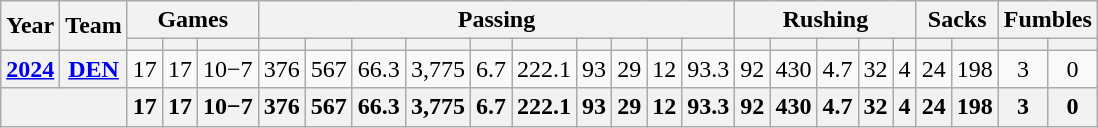<table class="wikitable" style="text-align:center;">
<tr>
<th rowspan="2">Year</th>
<th rowspan="2">Team</th>
<th colspan="3">Games</th>
<th colspan="10">Passing</th>
<th colspan="5">Rushing</th>
<th colspan="2">Sacks</th>
<th colspan="2">Fumbles</th>
</tr>
<tr>
<th></th>
<th></th>
<th></th>
<th></th>
<th></th>
<th></th>
<th></th>
<th></th>
<th></th>
<th></th>
<th></th>
<th></th>
<th></th>
<th></th>
<th></th>
<th></th>
<th></th>
<th></th>
<th></th>
<th></th>
<th></th>
<th></th>
</tr>
<tr>
<th><a href='#'>2024</a></th>
<th><a href='#'>DEN</a></th>
<td>17</td>
<td>17</td>
<td>10−7</td>
<td>376</td>
<td>567</td>
<td>66.3</td>
<td>3,775</td>
<td>6.7</td>
<td>222.1</td>
<td>93</td>
<td>29</td>
<td>12</td>
<td>93.3</td>
<td>92</td>
<td>430</td>
<td>4.7</td>
<td>32</td>
<td>4</td>
<td>24</td>
<td>198</td>
<td>3</td>
<td>0</td>
</tr>
<tr>
<th colspan="2"></th>
<th>17</th>
<th>17</th>
<th>10−7</th>
<th>376</th>
<th>567</th>
<th>66.3</th>
<th>3,775</th>
<th>6.7</th>
<th>222.1</th>
<th>93</th>
<th>29</th>
<th>12</th>
<th>93.3</th>
<th>92</th>
<th>430</th>
<th>4.7</th>
<th>32</th>
<th>4</th>
<th>24</th>
<th>198</th>
<th>3</th>
<th>0</th>
</tr>
</table>
